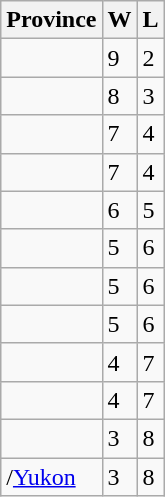<table class="wikitable">
<tr>
<th>Province</th>
<th>W</th>
<th>L</th>
</tr>
<tr>
<td></td>
<td>9</td>
<td>2</td>
</tr>
<tr>
<td></td>
<td>8</td>
<td>3</td>
</tr>
<tr>
<td></td>
<td>7</td>
<td>4</td>
</tr>
<tr>
<td></td>
<td>7</td>
<td>4</td>
</tr>
<tr>
<td></td>
<td>6</td>
<td>5</td>
</tr>
<tr>
<td></td>
<td>5</td>
<td>6</td>
</tr>
<tr>
<td></td>
<td>5</td>
<td>6</td>
</tr>
<tr>
<td></td>
<td>5</td>
<td>6</td>
</tr>
<tr>
<td></td>
<td>4</td>
<td>7</td>
</tr>
<tr>
<td></td>
<td>4</td>
<td>7</td>
</tr>
<tr>
<td></td>
<td>3</td>
<td>8</td>
</tr>
<tr>
<td>/<a href='#'>Yukon</a></td>
<td>3</td>
<td>8</td>
</tr>
</table>
